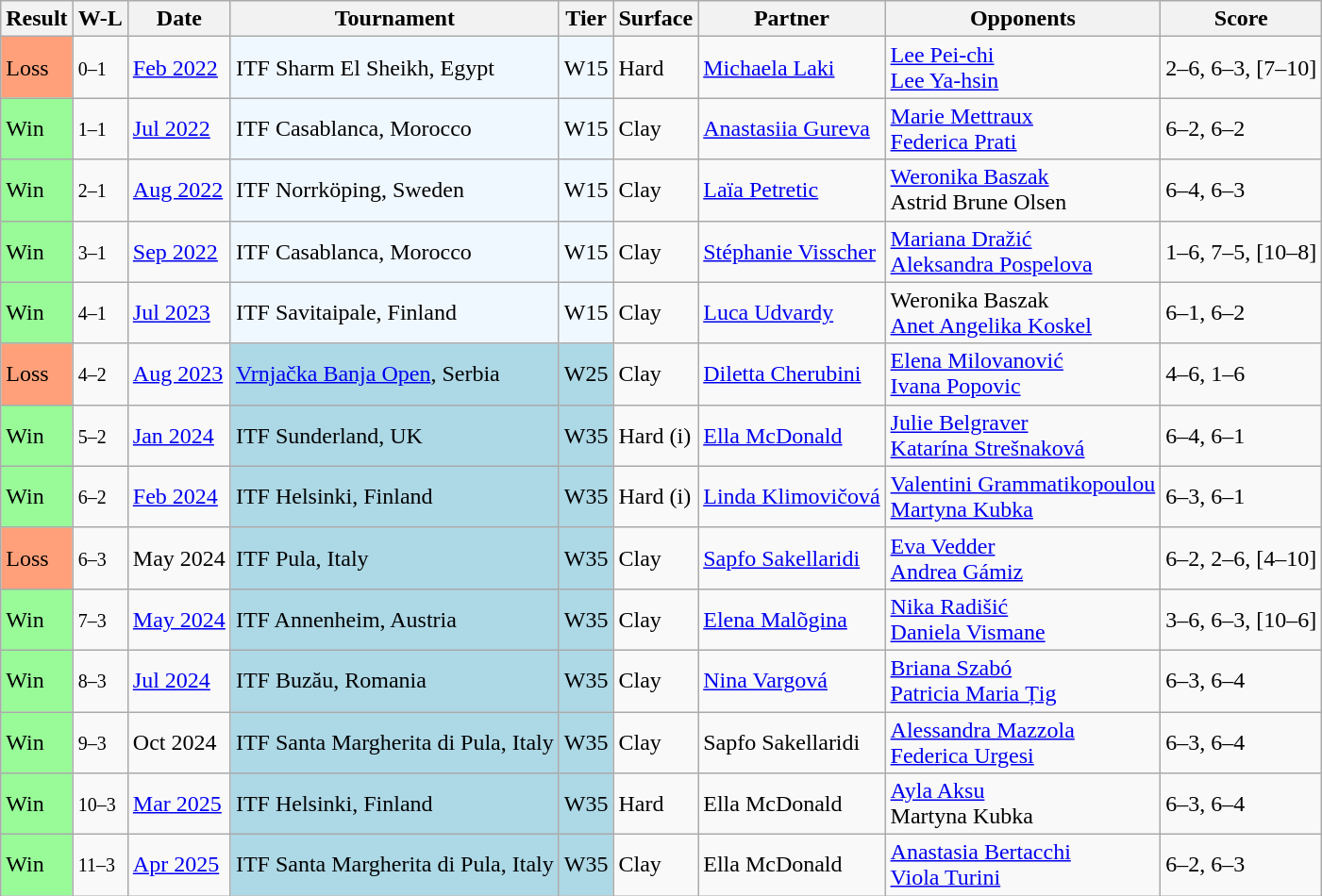<table class="wikitable sortable">
<tr>
<th>Result</th>
<th class="unsortable">W-L</th>
<th>Date</th>
<th>Tournament</th>
<th>Tier</th>
<th>Surface</th>
<th>Partner</th>
<th>Opponents</th>
<th class="unsortable">Score</th>
</tr>
<tr>
<td bgcolor="ffa07a">Loss</td>
<td><small>0–1</small></td>
<td><a href='#'>Feb 2022</a></td>
<td style="background:#f0f8ff;">ITF Sharm El Sheikh, Egypt</td>
<td style="background:#f0f8ff;">W15</td>
<td>Hard</td>
<td> <a href='#'>Michaela Laki</a></td>
<td> <a href='#'>Lee Pei-chi</a> <br>  <a href='#'>Lee Ya-hsin</a></td>
<td>2–6, 6–3, [7–10]</td>
</tr>
<tr>
<td style="background:#98FB98;">Win</td>
<td><small>1–1</small></td>
<td><a href='#'>Jul 2022</a></td>
<td style="background:#f0f8ff;">ITF Casablanca, Morocco</td>
<td style="background:#f0f8ff;">W15</td>
<td>Clay</td>
<td> <a href='#'>Anastasiia Gureva</a></td>
<td> <a href='#'>Marie Mettraux</a> <br>  <a href='#'>Federica Prati</a></td>
<td>6–2, 6–2</td>
</tr>
<tr>
<td style="background:#98FB98;">Win</td>
<td><small>2–1</small></td>
<td><a href='#'>Aug 2022</a></td>
<td style="background:#f0f8ff;">ITF Norrköping, Sweden</td>
<td style="background:#f0f8ff;">W15</td>
<td>Clay</td>
<td> <a href='#'>Laïa Petretic</a></td>
<td> <a href='#'>Weronika Baszak</a> <br>  Astrid Brune Olsen</td>
<td>6–4, 6–3</td>
</tr>
<tr>
<td style="background:#98FB98;">Win</td>
<td><small>3–1</small></td>
<td><a href='#'>Sep 2022</a></td>
<td style="background:#f0f8ff;">ITF Casablanca, Morocco</td>
<td style="background:#f0f8ff;">W15</td>
<td>Clay</td>
<td> <a href='#'>Stéphanie Visscher</a></td>
<td> <a href='#'>Mariana Dražić</a> <br>  <a href='#'>Aleksandra Pospelova</a></td>
<td>1–6, 7–5, [10–8]</td>
</tr>
<tr>
<td style="background:#98FB98;">Win</td>
<td><small>4–1</small></td>
<td><a href='#'>Jul 2023</a></td>
<td style="background:#f0f8ff;">ITF Savitaipale, Finland</td>
<td style="background:#f0f8ff;">W15</td>
<td>Clay</td>
<td> <a href='#'>Luca Udvardy</a></td>
<td> Weronika Baszak <br>  <a href='#'>Anet Angelika Koskel</a></td>
<td>6–1, 6–2</td>
</tr>
<tr>
<td style="background:#ffa07a;">Loss</td>
<td><small>4–2</small></td>
<td><a href='#'>Aug 2023</a></td>
<td style="background:lightblue;"><a href='#'>Vrnjačka Banja Open</a>, Serbia</td>
<td style="background:lightblue;">W25</td>
<td>Clay</td>
<td> <a href='#'>Diletta Cherubini</a></td>
<td> <a href='#'>Elena Milovanović</a> <br>  <a href='#'>Ivana Popovic</a></td>
<td>4–6, 1–6</td>
</tr>
<tr>
<td style="background:#98FB98;">Win</td>
<td><small>5–2</small></td>
<td><a href='#'>Jan 2024</a></td>
<td style="background:lightblue;">ITF Sunderland, UK</td>
<td style="background:lightblue;">W35</td>
<td>Hard (i)</td>
<td> <a href='#'>Ella McDonald</a></td>
<td> <a href='#'>Julie Belgraver</a> <br>  <a href='#'>Katarína Strešnaková</a></td>
<td>6–4, 6–1</td>
</tr>
<tr>
<td style="background:#98FB98;">Win</td>
<td><small>6–2</small></td>
<td><a href='#'>Feb 2024</a></td>
<td style="background:lightblue;">ITF Helsinki, Finland</td>
<td style="background:lightblue;">W35</td>
<td>Hard (i)</td>
<td> <a href='#'>Linda Klimovičová</a></td>
<td> <a href='#'>Valentini Grammatikopoulou</a> <br>  <a href='#'>Martyna Kubka</a></td>
<td>6–3, 6–1</td>
</tr>
<tr>
<td style="background:#ffa07a;">Loss</td>
<td><small>6–3</small></td>
<td>May 2024</td>
<td style="background:lightblue;">ITF Pula, Italy</td>
<td style="background:lightblue;">W35</td>
<td>Clay</td>
<td> <a href='#'>Sapfo Sakellaridi</a></td>
<td> <a href='#'>Eva Vedder</a> <br>  <a href='#'>Andrea Gámiz</a></td>
<td>6–2, 2–6, [4–10]</td>
</tr>
<tr>
<td style="background:#98FB98;">Win</td>
<td><small>7–3</small></td>
<td><a href='#'>May 2024</a></td>
<td style="background:lightblue;">ITF Annenheim, Austria</td>
<td style="background:lightblue;">W35</td>
<td>Clay</td>
<td> <a href='#'>Elena Malõgina</a></td>
<td> <a href='#'>Nika Radišić</a> <br>  <a href='#'>Daniela Vismane</a></td>
<td>3–6, 6–3, [10–6]</td>
</tr>
<tr>
<td style="background:#98FB98;">Win</td>
<td><small>8–3</small></td>
<td><a href='#'>Jul 2024</a></td>
<td style="background:lightblue;">ITF Buzău, Romania</td>
<td style="background:lightblue;">W35</td>
<td>Clay</td>
<td> <a href='#'>Nina Vargová</a></td>
<td> <a href='#'>Briana Szabó</a> <br>  <a href='#'>Patricia Maria Țig</a></td>
<td>6–3, 6–4</td>
</tr>
<tr>
<td style="background:#98fb98;">Win</td>
<td><small>9–3</small></td>
<td>Oct 2024</td>
<td style="background:lightblue;">ITF Santa Margherita di Pula, Italy</td>
<td style="background:lightblue;">W35</td>
<td>Clay</td>
<td> Sapfo Sakellaridi</td>
<td> <a href='#'>Alessandra Mazzola</a> <br>  <a href='#'>Federica Urgesi</a></td>
<td>6–3, 6–4</td>
</tr>
<tr>
<td style="background:#98fb98;">Win</td>
<td><small>10–3</small></td>
<td><a href='#'>Mar 2025</a></td>
<td style="background:lightblue;">ITF Helsinki, Finland</td>
<td style="background:lightblue;">W35</td>
<td>Hard</td>
<td> Ella McDonald</td>
<td> <a href='#'>Ayla Aksu</a><br> Martyna Kubka</td>
<td>6–3, 6–4</td>
</tr>
<tr>
<td style="background:#98fb98;">Win</td>
<td><small>11–3</small></td>
<td><a href='#'>Apr 2025</a></td>
<td style="background:lightblue;">ITF Santa Margherita di Pula, Italy</td>
<td style="background:lightblue;">W35</td>
<td>Clay</td>
<td> Ella McDonald</td>
<td> <a href='#'>Anastasia Bertacchi</a> <br>  <a href='#'>Viola Turini</a></td>
<td>6–2, 6–3</td>
</tr>
</table>
